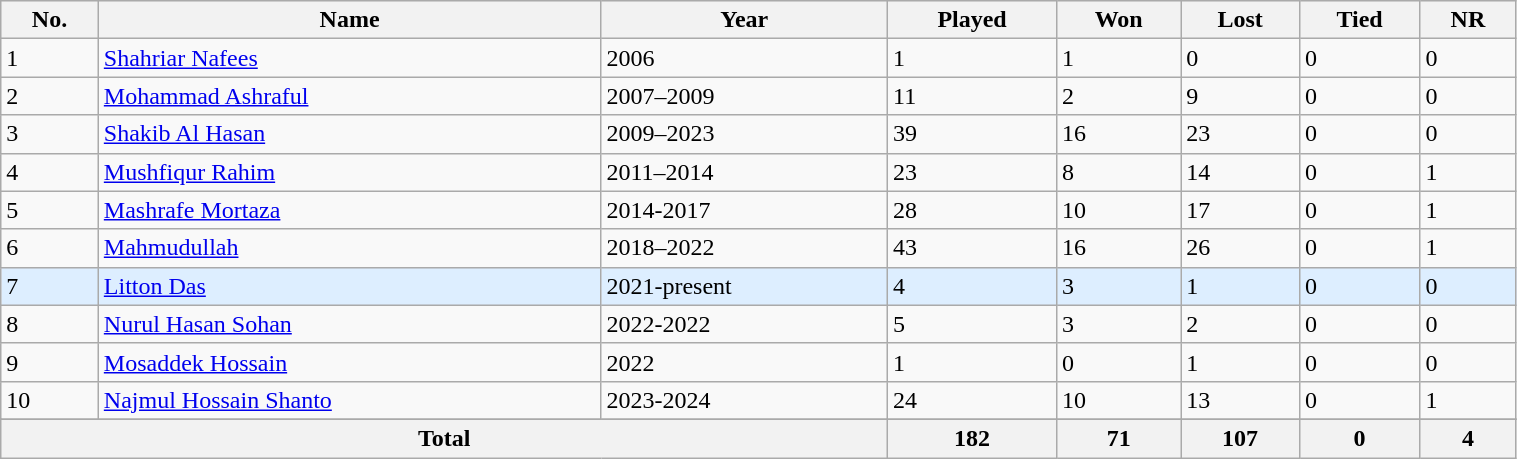<table class="wikitable" style="width:80%;">
<tr style="background:#efefef;">
<th>No.</th>
<th>Name</th>
<th>Year</th>
<th>Played</th>
<th>Won</th>
<th>Lost</th>
<th>Tied</th>
<th>NR</th>
</tr>
<tr>
<td>1</td>
<td><a href='#'>Shahriar Nafees</a></td>
<td>2006</td>
<td>1</td>
<td>1</td>
<td>0</td>
<td>0</td>
<td>0</td>
</tr>
<tr>
<td>2</td>
<td><a href='#'>Mohammad Ashraful</a></td>
<td>2007–2009</td>
<td>11</td>
<td>2</td>
<td>9</td>
<td>0</td>
<td>0</td>
</tr>
<tr>
<td>3</td>
<td><a href='#'>Shakib Al Hasan</a></td>
<td>2009–2023</td>
<td>39</td>
<td>16</td>
<td>23</td>
<td>0</td>
<td>0</td>
</tr>
<tr>
<td>4</td>
<td><a href='#'>Mushfiqur Rahim</a></td>
<td>2011–2014</td>
<td>23</td>
<td>8</td>
<td>14</td>
<td>0</td>
<td>1</td>
</tr>
<tr>
<td>5</td>
<td><a href='#'>Mashrafe Mortaza</a></td>
<td>2014-2017</td>
<td>28</td>
<td>10</td>
<td>17</td>
<td>0</td>
<td>1</td>
</tr>
<tr>
<td>6</td>
<td><a href='#'>Mahmudullah</a></td>
<td>2018–2022</td>
<td>43</td>
<td>16</td>
<td>26</td>
<td>0</td>
<td>1</td>
</tr>
<tr style="background:#def;">
<td>7</td>
<td><a href='#'>Litton Das</a></td>
<td>2021-present</td>
<td>4</td>
<td>3</td>
<td>1</td>
<td>0</td>
<td>0</td>
</tr>
<tr>
<td>8</td>
<td><a href='#'>Nurul Hasan Sohan</a></td>
<td>2022-2022</td>
<td>5</td>
<td>3</td>
<td>2</td>
<td>0</td>
<td>0</td>
</tr>
<tr>
<td>9</td>
<td><a href='#'>Mosaddek Hossain</a></td>
<td>2022</td>
<td>1</td>
<td>0</td>
<td>1</td>
<td>0</td>
<td>0</td>
</tr>
<tr>
<td>10</td>
<td><a href='#'>Najmul Hossain Shanto</a></td>
<td>2023-2024</td>
<td>24</td>
<td>10</td>
<td>13</td>
<td>0</td>
<td>1</td>
</tr>
<tr>
</tr>
<tr class="sortbottom">
<th colspan="3" style="text-align:center;"><strong>Total</strong></th>
<th>182</th>
<th>71</th>
<th><strong>107</strong></th>
<th><strong>0</strong></th>
<th><strong>4</strong></th>
</tr>
</table>
